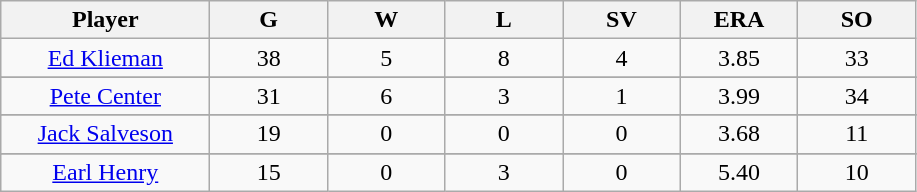<table class="wikitable sortable">
<tr>
<th bgcolor="#DDDDFF" width="16%">Player</th>
<th bgcolor="#DDDDFF" width="9%">G</th>
<th bgcolor="#DDDDFF" width="9%">W</th>
<th bgcolor="#DDDDFF" width="9%">L</th>
<th bgcolor="#DDDDFF" width="9%">SV</th>
<th bgcolor="#DDDDFF" width="9%">ERA</th>
<th bgcolor="#DDDDFF" width="9%">SO</th>
</tr>
<tr align="center">
<td><a href='#'>Ed Klieman</a></td>
<td>38</td>
<td>5</td>
<td>8</td>
<td>4</td>
<td>3.85</td>
<td>33</td>
</tr>
<tr>
</tr>
<tr align="center">
<td><a href='#'>Pete Center</a></td>
<td>31</td>
<td>6</td>
<td>3</td>
<td>1</td>
<td>3.99</td>
<td>34</td>
</tr>
<tr>
</tr>
<tr align="center">
<td><a href='#'>Jack Salveson</a></td>
<td>19</td>
<td>0</td>
<td>0</td>
<td>0</td>
<td>3.68</td>
<td>11</td>
</tr>
<tr>
</tr>
<tr align="center">
<td><a href='#'>Earl Henry</a></td>
<td>15</td>
<td>0</td>
<td>3</td>
<td>0</td>
<td>5.40</td>
<td>10</td>
</tr>
</table>
